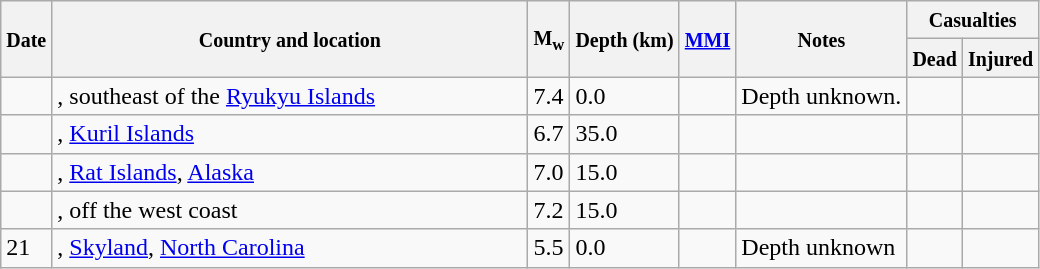<table class="wikitable sortable sort-under" style="border:1px black; margin-left:1em;">
<tr>
<th rowspan="2"><small>Date</small></th>
<th rowspan="2" style="width: 310px"><small>Country and location</small></th>
<th rowspan="2"><small>M<sub>w</sub></small></th>
<th rowspan="2"><small>Depth (km)</small></th>
<th rowspan="2"><small><a href='#'>MMI</a></small></th>
<th rowspan="2" class="unsortable"><small>Notes</small></th>
<th colspan="2"><small>Casualties</small></th>
</tr>
<tr>
<th><small>Dead</small></th>
<th><small>Injured</small></th>
</tr>
<tr>
<td></td>
<td>, southeast of the <a href='#'>Ryukyu Islands</a></td>
<td>7.4</td>
<td>0.0</td>
<td></td>
<td>Depth unknown.</td>
<td></td>
<td></td>
</tr>
<tr>
<td></td>
<td>, <a href='#'>Kuril Islands</a></td>
<td>6.7</td>
<td>35.0</td>
<td></td>
<td></td>
<td></td>
<td></td>
</tr>
<tr>
<td></td>
<td>, <a href='#'>Rat Islands</a>, <a href='#'>Alaska</a></td>
<td>7.0</td>
<td>15.0</td>
<td></td>
<td></td>
<td></td>
<td></td>
</tr>
<tr>
<td></td>
<td>, off the west coast</td>
<td>7.2</td>
<td>15.0</td>
<td></td>
<td></td>
<td></td>
<td></td>
</tr>
<tr>
<td>21</td>
<td>, <a href='#'>Skyland</a>, <a href='#'>North Carolina</a></td>
<td>5.5</td>
<td>0.0</td>
<td></td>
<td>Depth unknown</td>
<td></td>
<td></td>
</tr>
</table>
